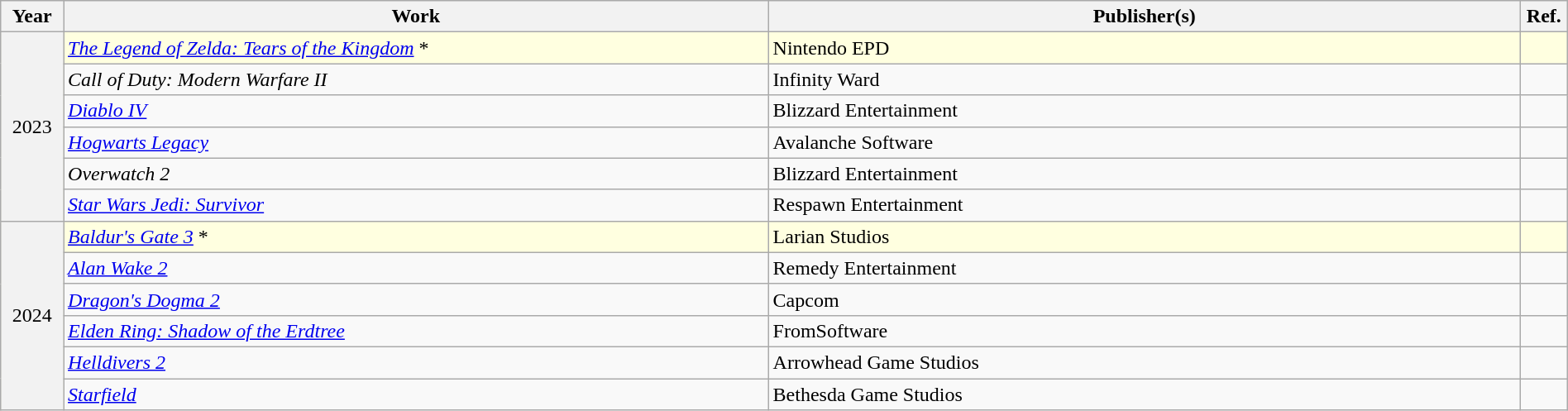<table class="wikitable mw-collapsible" style="width:100%; margin:1em auto 1em auto;">
<tr>
<th style="width:4%;" scope="col">Year</th>
<th style="width:45%;" scope="col">Work</th>
<th style="width:48%;" scope="col" class="unsortable">Publisher(s)</th>
<th style="width:3%;" scope="col" class="unsortable">Ref.</th>
</tr>
<tr style="background:lightyellow;">
<th rowspan="6" style="font-weight:normal;">2023</th>
<td><em><a href='#'>The Legend of Zelda: Tears of the Kingdom</a></em> *</td>
<td>Nintendo EPD</td>
<td></td>
</tr>
<tr>
<td><em>Call of Duty: Modern Warfare II</em></td>
<td>Infinity Ward</td>
<td></td>
</tr>
<tr>
<td><em><a href='#'>Diablo IV</a></em></td>
<td>Blizzard Entertainment</td>
<td></td>
</tr>
<tr>
<td><em><a href='#'>Hogwarts Legacy</a></em></td>
<td>Avalanche Software</td>
<td></td>
</tr>
<tr>
<td><em>Overwatch 2</em></td>
<td>Blizzard Entertainment</td>
<td></td>
</tr>
<tr>
<td><em><a href='#'>Star Wars Jedi: Survivor</a></em></td>
<td>Respawn Entertainment</td>
<td></td>
</tr>
<tr style="background:lightyellow;">
<th rowspan="6" style="font-weight:normal;">2024</th>
<td><em><a href='#'>Baldur's Gate 3</a></em> *</td>
<td>Larian Studios</td>
<td></td>
</tr>
<tr>
<td><em><a href='#'>Alan Wake 2</a></em></td>
<td>Remedy Entertainment</td>
<td></td>
</tr>
<tr>
<td><em><a href='#'>Dragon's Dogma 2</a></em></td>
<td>Capcom</td>
<td></td>
</tr>
<tr>
<td><em><a href='#'>Elden Ring: Shadow of the Erdtree</a></em></td>
<td>FromSoftware</td>
<td></td>
</tr>
<tr>
<td><em><a href='#'>Helldivers 2</a></em></td>
<td>Arrowhead Game Studios</td>
<td></td>
</tr>
<tr>
<td><em><a href='#'>Starfield</a></em></td>
<td>Bethesda Game Studios</td>
<td></td>
</tr>
</table>
